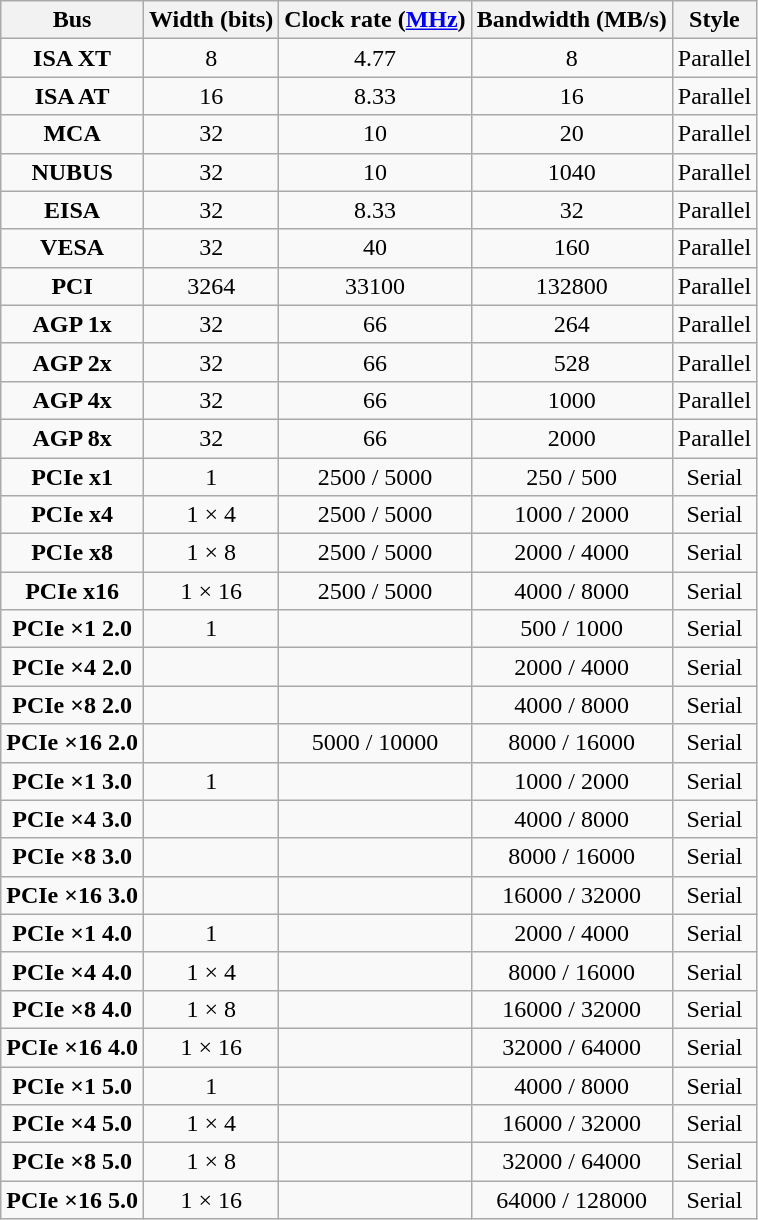<table class="wikitable" style="text-align:center;">
<tr>
<th>Bus</th>
<th>Width (bits)</th>
<th>Clock rate (<a href='#'>MHz</a>)</th>
<th>Bandwidth (MB/s)</th>
<th>Style</th>
</tr>
<tr>
<td><strong>ISA XT</strong></td>
<td>8</td>
<td>4.77</td>
<td>8</td>
<td>Parallel</td>
</tr>
<tr>
<td><strong>ISA AT</strong></td>
<td>16</td>
<td>8.33</td>
<td>16</td>
<td>Parallel</td>
</tr>
<tr>
<td><strong>MCA</strong></td>
<td>32</td>
<td>10</td>
<td>20</td>
<td>Parallel</td>
</tr>
<tr>
<td><strong>NUBUS</strong></td>
<td>32</td>
<td>10</td>
<td>1040</td>
<td>Parallel</td>
</tr>
<tr>
<td><strong>EISA</strong></td>
<td>32</td>
<td>8.33</td>
<td>32</td>
<td>Parallel</td>
</tr>
<tr>
<td><strong>VESA</strong></td>
<td>32</td>
<td>40</td>
<td>160</td>
<td>Parallel</td>
</tr>
<tr>
<td><strong>PCI</strong></td>
<td>3264</td>
<td>33100</td>
<td>132800</td>
<td>Parallel</td>
</tr>
<tr>
<td><strong>AGP 1x</strong></td>
<td>32</td>
<td>66</td>
<td>264</td>
<td>Parallel</td>
</tr>
<tr>
<td><strong>AGP 2x</strong></td>
<td>32</td>
<td>66</td>
<td>528</td>
<td>Parallel</td>
</tr>
<tr>
<td><strong>AGP 4x</strong></td>
<td>32</td>
<td>66</td>
<td>1000</td>
<td>Parallel</td>
</tr>
<tr>
<td><strong>AGP 8x</strong></td>
<td>32</td>
<td>66</td>
<td>2000</td>
<td>Parallel</td>
</tr>
<tr>
<td><strong>PCIe x1</strong></td>
<td>1</td>
<td>2500 / 5000</td>
<td>250 / 500</td>
<td>Serial</td>
</tr>
<tr>
<td><strong>PCIe x4</strong></td>
<td>1 × 4</td>
<td>2500 / 5000</td>
<td>1000 / 2000</td>
<td>Serial</td>
</tr>
<tr>
<td><strong>PCIe x8</strong></td>
<td>1 × 8</td>
<td>2500 / 5000</td>
<td>2000 / 4000</td>
<td>Serial</td>
</tr>
<tr>
<td><strong>PCIe x16</strong></td>
<td>1 × 16</td>
<td>2500 / 5000</td>
<td>4000 / 8000</td>
<td>Serial</td>
</tr>
<tr>
<td><strong>PCIe ×1 2.0</strong></td>
<td>1</td>
<td></td>
<td>500 / 1000</td>
<td>Serial</td>
</tr>
<tr>
<td><strong>PCIe ×4 2.0</strong></td>
<td></td>
<td></td>
<td>2000 / 4000</td>
<td>Serial</td>
</tr>
<tr>
<td><strong>PCIe ×8 2.0</strong></td>
<td></td>
<td></td>
<td>4000 / 8000</td>
<td>Serial</td>
</tr>
<tr>
<td><strong>PCIe ×16 2.0</strong></td>
<td></td>
<td>5000 / 10000</td>
<td>8000 / 16000</td>
<td>Serial</td>
</tr>
<tr>
<td><strong>PCIe ×1 3.0</strong></td>
<td>1</td>
<td></td>
<td>1000 / 2000</td>
<td>Serial</td>
</tr>
<tr>
<td><strong>PCIe ×4 3.0</strong></td>
<td></td>
<td></td>
<td>4000 / 8000</td>
<td>Serial</td>
</tr>
<tr>
<td><strong>PCIe ×8 3.0</strong></td>
<td></td>
<td></td>
<td>8000 / 16000</td>
<td>Serial</td>
</tr>
<tr>
<td><strong>PCIe ×16 3.0</strong></td>
<td></td>
<td></td>
<td>16000 / 32000</td>
<td>Serial</td>
</tr>
<tr>
<td><strong>PCIe ×1 4.0</strong></td>
<td>1</td>
<td></td>
<td>2000 / 4000</td>
<td>Serial</td>
</tr>
<tr>
<td><strong>PCIe ×4 4.0</strong></td>
<td>1 × 4</td>
<td></td>
<td>8000 / 16000</td>
<td>Serial</td>
</tr>
<tr>
<td><strong>PCIe ×8 4.0</strong></td>
<td>1 × 8</td>
<td></td>
<td>16000 / 32000</td>
<td>Serial</td>
</tr>
<tr>
<td><strong>PCIe ×16 4.0</strong></td>
<td>1 × 16</td>
<td></td>
<td>32000 / 64000</td>
<td>Serial</td>
</tr>
<tr>
<td><strong>PCIe ×1 5.0</strong></td>
<td>1</td>
<td></td>
<td>4000 / 8000</td>
<td>Serial</td>
</tr>
<tr>
<td><strong>PCIe ×4 5.0</strong></td>
<td>1 × 4</td>
<td></td>
<td>16000 / 32000</td>
<td>Serial</td>
</tr>
<tr>
<td><strong>PCIe ×8 5.0</strong></td>
<td>1 × 8</td>
<td></td>
<td>32000 / 64000</td>
<td>Serial</td>
</tr>
<tr>
<td><strong>PCIe ×16 5.0</strong></td>
<td>1 × 16</td>
<td></td>
<td>64000 / 128000</td>
<td>Serial</td>
</tr>
</table>
